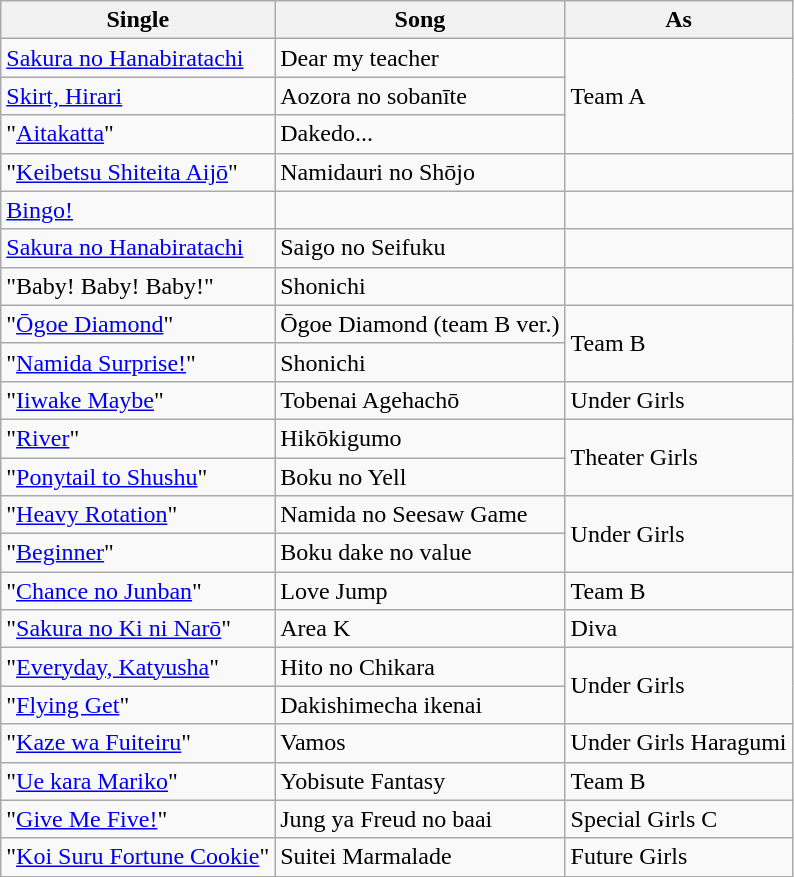<table class="wikitable">
<tr>
<th>Single</th>
<th>Song</th>
<th>As</th>
</tr>
<tr>
<td><a href='#'>Sakura no Hanabiratachi</a></td>
<td>Dear my teacher</td>
<td rowspan="3">Team A</td>
</tr>
<tr>
<td><a href='#'>Skirt, Hirari</a></td>
<td>Aozora no sobanīte</td>
</tr>
<tr>
<td>"<a href='#'>Aitakatta</a>"</td>
<td>Dakedo...</td>
</tr>
<tr>
<td>"<a href='#'>Keibetsu Shiteita Aijō</a>"</td>
<td>Namidauri no Shōjo</td>
<td></td>
</tr>
<tr>
<td><a href='#'>Bingo!</a></td>
<td></td>
<td></td>
</tr>
<tr>
<td><a href='#'>Sakura no Hanabiratachi</a></td>
<td>Saigo no Seifuku</td>
<td></td>
</tr>
<tr>
<td>"Baby! Baby! Baby!"</td>
<td>Shonichi</td>
<td></td>
</tr>
<tr>
<td>"<a href='#'>Ōgoe Diamond</a>"</td>
<td>Ōgoe Diamond (team B ver.)</td>
<td rowspan="2">Team B</td>
</tr>
<tr>
<td>"<a href='#'>Namida Surprise!</a>"</td>
<td>Shonichi</td>
</tr>
<tr>
<td>"<a href='#'>Iiwake Maybe</a>"</td>
<td>Tobenai Agehachō</td>
<td>Under Girls</td>
</tr>
<tr>
<td>"<a href='#'>River</a>"</td>
<td>Hikōkigumo</td>
<td rowspan="2">Theater Girls</td>
</tr>
<tr>
<td>"<a href='#'>Ponytail to Shushu</a>"</td>
<td>Boku no Yell</td>
</tr>
<tr>
<td>"<a href='#'>Heavy Rotation</a>"</td>
<td>Namida no Seesaw Game</td>
<td rowspan="2">Under Girls</td>
</tr>
<tr>
<td>"<a href='#'>Beginner</a>"</td>
<td>Boku dake no value</td>
</tr>
<tr>
<td>"<a href='#'>Chance no Junban</a>"</td>
<td>Love Jump</td>
<td>Team B</td>
</tr>
<tr>
<td>"<a href='#'>Sakura no Ki ni Narō</a>"</td>
<td>Area K</td>
<td>Diva</td>
</tr>
<tr>
<td>"<a href='#'>Everyday, Katyusha</a>"</td>
<td>Hito no Chikara</td>
<td rowspan="2">Under Girls</td>
</tr>
<tr>
<td>"<a href='#'>Flying Get</a>"</td>
<td>Dakishimecha ikenai</td>
</tr>
<tr>
<td>"<a href='#'>Kaze wa Fuiteiru</a>"</td>
<td>Vamos</td>
<td>Under Girls Haragumi</td>
</tr>
<tr>
<td>"<a href='#'>Ue kara Mariko</a>"</td>
<td>Yobisute Fantasy</td>
<td>Team B</td>
</tr>
<tr>
<td>"<a href='#'>Give Me Five!</a>"</td>
<td>Jung ya Freud no baai</td>
<td>Special Girls C</td>
</tr>
<tr>
<td>"<a href='#'>Koi Suru Fortune Cookie</a>"</td>
<td>Suitei Marmalade</td>
<td>Future Girls</td>
</tr>
</table>
